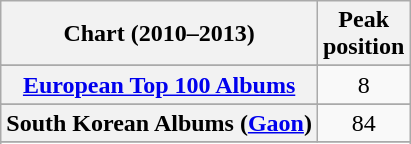<table class="wikitable sortable plainrowheaders" style="text-align:center">
<tr>
<th scope="col">Chart (2010–2013)</th>
<th scope="col">Peak<br>position</th>
</tr>
<tr>
</tr>
<tr>
</tr>
<tr>
</tr>
<tr>
</tr>
<tr>
</tr>
<tr>
<th scope="row"><a href='#'>European Top 100 Albums</a></th>
<td>8</td>
</tr>
<tr>
</tr>
<tr>
</tr>
<tr>
</tr>
<tr>
</tr>
<tr>
</tr>
<tr>
<th scope="row">South Korean Albums (<a href='#'>Gaon</a>)</th>
<td>84</td>
</tr>
<tr>
</tr>
<tr>
</tr>
<tr>
</tr>
</table>
